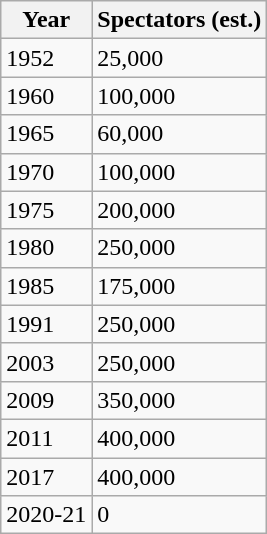<table class="wikitable">
<tr>
<th>Year</th>
<th>Spectators (est.)</th>
</tr>
<tr>
<td>1952</td>
<td>25,000</td>
</tr>
<tr>
<td>1960</td>
<td>100,000</td>
</tr>
<tr>
<td>1965</td>
<td>60,000</td>
</tr>
<tr>
<td>1970</td>
<td>100,000</td>
</tr>
<tr>
<td>1975</td>
<td>200,000</td>
</tr>
<tr>
<td>1980</td>
<td>250,000</td>
</tr>
<tr>
<td>1985</td>
<td>175,000</td>
</tr>
<tr>
<td>1991</td>
<td>250,000</td>
</tr>
<tr>
<td>2003</td>
<td>250,000</td>
</tr>
<tr>
<td>2009</td>
<td>350,000</td>
</tr>
<tr>
<td>2011</td>
<td>400,000</td>
</tr>
<tr>
<td>2017</td>
<td>400,000</td>
</tr>
<tr>
<td>2020-21</td>
<td>0</td>
</tr>
</table>
